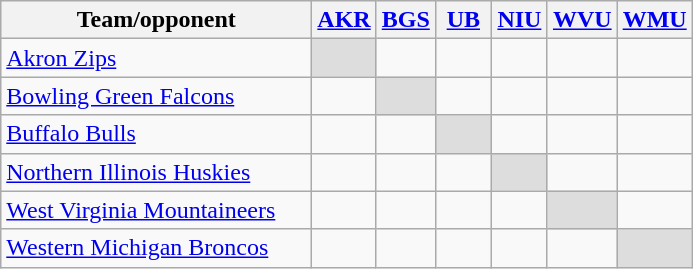<table class="wikitable" style="text-align: center">
<tr>
<th width="200">Team/opponent</th>
<th width="30"><a href='#'>AKR</a></th>
<th width="30"><a href='#'>BGS</a></th>
<th width="30"><a href='#'>UB</a></th>
<th width="30"><a href='#'>NIU</a></th>
<th width="30"><a href='#'>WVU</a></th>
<th width="30"><a href='#'>WMU</a></th>
</tr>
<tr>
<td align=left><a href='#'>Akron Zips</a></td>
<td style=background:#ddd;"></td>
<td></td>
<td></td>
<td></td>
<td></td>
<td></td>
</tr>
<tr>
<td align=left><a href='#'>Bowling Green Falcons</a></td>
<td></td>
<td style=background:#ddd;"></td>
<td></td>
<td></td>
<td></td>
<td></td>
</tr>
<tr>
<td align=left><a href='#'>Buffalo Bulls</a></td>
<td></td>
<td></td>
<td style=background:#ddd;"></td>
<td></td>
<td></td>
<td></td>
</tr>
<tr>
<td align=left><a href='#'>Northern Illinois Huskies</a></td>
<td></td>
<td></td>
<td></td>
<td style=background:#ddd;"></td>
<td></td>
<td></td>
</tr>
<tr>
<td align=left><a href='#'>West Virginia Mountaineers</a></td>
<td></td>
<td></td>
<td></td>
<td></td>
<td style=background:#ddd;"></td>
<td></td>
</tr>
<tr>
<td align=left><a href='#'>Western Michigan Broncos</a></td>
<td></td>
<td></td>
<td></td>
<td></td>
<td></td>
<td style=background:#ddd;"></td>
</tr>
</table>
